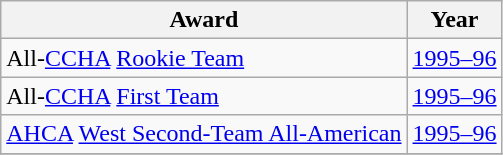<table class="wikitable">
<tr>
<th>Award</th>
<th>Year</th>
</tr>
<tr>
<td>All-<a href='#'>CCHA</a> <a href='#'>Rookie Team</a></td>
<td><a href='#'>1995–96</a></td>
</tr>
<tr>
<td>All-<a href='#'>CCHA</a> <a href='#'>First Team</a></td>
<td><a href='#'>1995–96</a></td>
</tr>
<tr>
<td><a href='#'>AHCA</a> <a href='#'>West Second-Team All-American</a></td>
<td><a href='#'>1995–96</a></td>
</tr>
<tr>
</tr>
</table>
